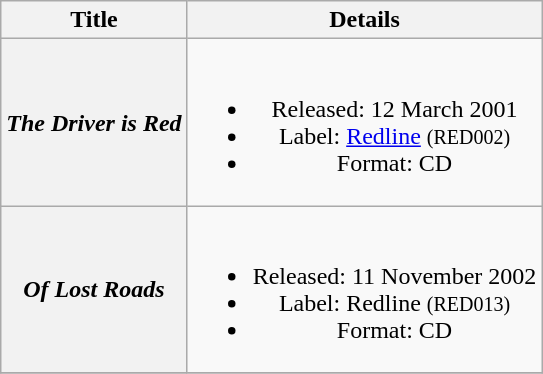<table class="wikitable plainrowheaders" style="text-align:center;" border="1">
<tr>
<th>Title</th>
<th>Details</th>
</tr>
<tr>
<th scope="row"><em>The Driver is Red</em></th>
<td><br><ul><li>Released: 12 March 2001</li><li>Label: <a href='#'>Redline</a> <small>(RED002)</small></li><li>Format: CD</li></ul></td>
</tr>
<tr>
<th scope="row"><em>Of Lost Roads</em></th>
<td><br><ul><li>Released: 11 November 2002</li><li>Label: Redline <small>(RED013)</small></li><li>Format: CD</li></ul></td>
</tr>
<tr>
</tr>
</table>
